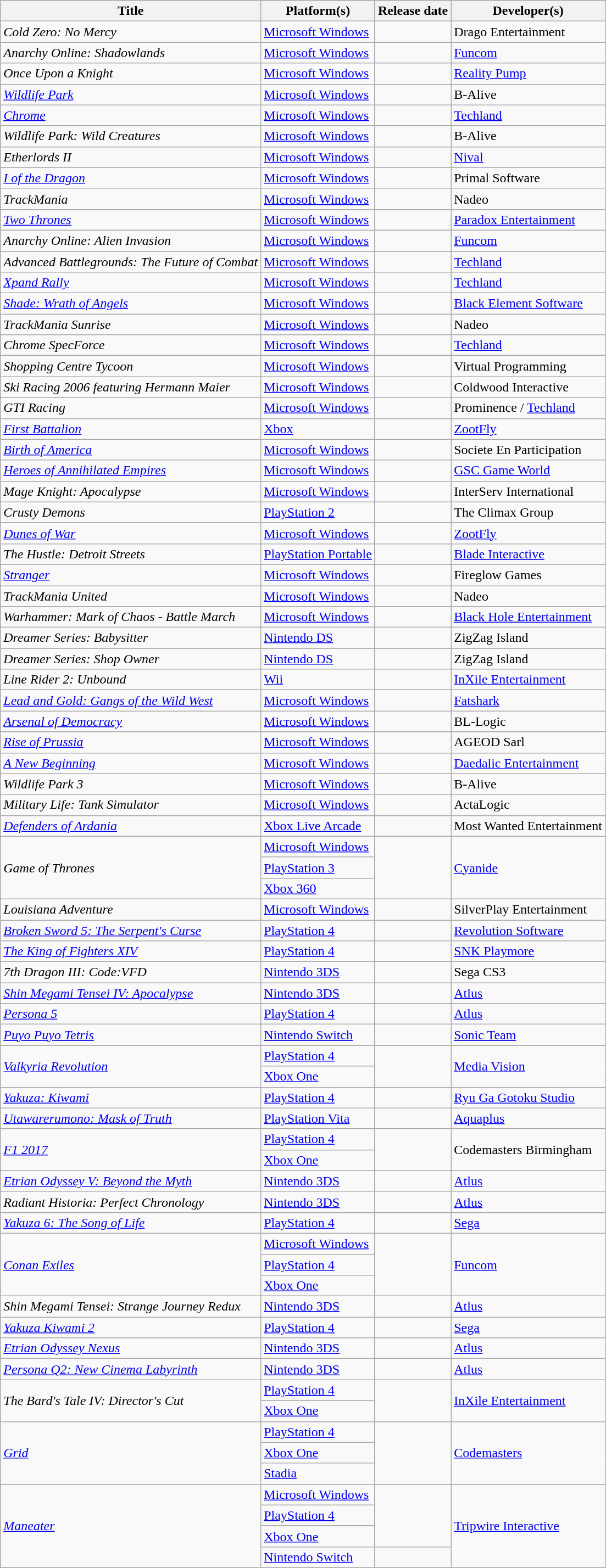<table class="wikitable sortable">
<tr>
<th>Title</th>
<th>Platform(s)</th>
<th>Release date</th>
<th>Developer(s)</th>
</tr>
<tr>
<td><em>Cold Zero: No Mercy</em></td>
<td><a href='#'>Microsoft Windows</a></td>
<td></td>
<td>Drago Entertainment</td>
</tr>
<tr>
<td><em>Anarchy Online: Shadowlands</em></td>
<td><a href='#'>Microsoft Windows</a></td>
<td></td>
<td><a href='#'>Funcom</a></td>
</tr>
<tr>
<td><em>Once Upon a Knight</em></td>
<td><a href='#'>Microsoft Windows</a></td>
<td></td>
<td><a href='#'>Reality Pump</a></td>
</tr>
<tr>
<td><em><a href='#'>Wildlife Park</a></em></td>
<td><a href='#'>Microsoft Windows</a></td>
<td></td>
<td>B-Alive</td>
</tr>
<tr>
<td><em><a href='#'>Chrome</a></em></td>
<td><a href='#'>Microsoft Windows</a></td>
<td></td>
<td><a href='#'>Techland</a></td>
</tr>
<tr>
<td><em>Wildlife Park: Wild Creatures</em></td>
<td><a href='#'>Microsoft Windows</a></td>
<td></td>
<td>B-Alive</td>
</tr>
<tr>
<td><em>Etherlords II</em></td>
<td><a href='#'>Microsoft Windows</a></td>
<td></td>
<td><a href='#'>Nival</a></td>
</tr>
<tr>
<td><em><a href='#'>I of the Dragon</a></em></td>
<td><a href='#'>Microsoft Windows</a></td>
<td></td>
<td>Primal Software</td>
</tr>
<tr>
<td><em>TrackMania</em></td>
<td><a href='#'>Microsoft Windows</a></td>
<td></td>
<td>Nadeo</td>
</tr>
<tr>
<td><em><a href='#'>Two Thrones</a></em></td>
<td><a href='#'>Microsoft Windows</a></td>
<td></td>
<td><a href='#'>Paradox Entertainment</a></td>
</tr>
<tr>
<td><em>Anarchy Online: Alien Invasion</em></td>
<td><a href='#'>Microsoft Windows</a></td>
<td></td>
<td><a href='#'>Funcom</a></td>
</tr>
<tr>
<td><em>Advanced Battlegrounds: The Future of Combat</em></td>
<td><a href='#'>Microsoft Windows</a></td>
<td></td>
<td><a href='#'>Techland</a></td>
</tr>
<tr>
<td><em><a href='#'>Xpand Rally</a></em></td>
<td><a href='#'>Microsoft Windows</a></td>
<td></td>
<td><a href='#'>Techland</a></td>
</tr>
<tr>
<td><em><a href='#'>Shade: Wrath of Angels</a></em></td>
<td><a href='#'>Microsoft Windows</a></td>
<td></td>
<td><a href='#'>Black Element Software</a></td>
</tr>
<tr>
<td><em>TrackMania Sunrise</em></td>
<td><a href='#'>Microsoft Windows</a></td>
<td></td>
<td>Nadeo</td>
</tr>
<tr>
<td><em>Chrome SpecForce</em></td>
<td><a href='#'>Microsoft Windows</a></td>
<td></td>
<td><a href='#'>Techland</a></td>
</tr>
<tr>
<td><em>Shopping Centre Tycoon</em></td>
<td><a href='#'>Microsoft Windows</a></td>
<td></td>
<td>Virtual Programming</td>
</tr>
<tr>
<td><em>Ski Racing 2006 featuring Hermann Maier</em></td>
<td><a href='#'>Microsoft Windows</a></td>
<td></td>
<td>Coldwood Interactive</td>
</tr>
<tr>
<td><em>GTI Racing</em></td>
<td><a href='#'>Microsoft Windows</a></td>
<td></td>
<td>Prominence / <a href='#'>Techland</a></td>
</tr>
<tr>
<td><em><a href='#'>First Battalion</a></em></td>
<td><a href='#'>Xbox</a></td>
<td></td>
<td><a href='#'>ZootFly</a></td>
</tr>
<tr>
<td><em><a href='#'>Birth of America</a></em></td>
<td><a href='#'>Microsoft Windows</a></td>
<td></td>
<td>Societe En Participation</td>
</tr>
<tr>
<td><em><a href='#'>Heroes of Annihilated Empires</a></em></td>
<td><a href='#'>Microsoft Windows</a></td>
<td></td>
<td><a href='#'>GSC Game World</a></td>
</tr>
<tr>
<td><em>Mage Knight: Apocalypse</em></td>
<td><a href='#'>Microsoft Windows</a></td>
<td></td>
<td>InterServ International</td>
</tr>
<tr>
<td><em>Crusty Demons</em></td>
<td><a href='#'>PlayStation 2</a></td>
<td></td>
<td>The Climax Group</td>
</tr>
<tr>
<td><em><a href='#'>Dunes of War</a></em></td>
<td><a href='#'>Microsoft Windows</a></td>
<td></td>
<td><a href='#'>ZootFly</a></td>
</tr>
<tr>
<td><em>The Hustle: Detroit Streets</em></td>
<td><a href='#'>PlayStation Portable</a></td>
<td></td>
<td><a href='#'>Blade Interactive</a></td>
</tr>
<tr>
<td><em><a href='#'>Stranger</a></em></td>
<td><a href='#'>Microsoft Windows</a></td>
<td></td>
<td>Fireglow Games</td>
</tr>
<tr>
<td><em>TrackMania United</em></td>
<td><a href='#'>Microsoft Windows</a></td>
<td></td>
<td>Nadeo</td>
</tr>
<tr>
<td><em>Warhammer: Mark of Chaos - Battle March</em></td>
<td><a href='#'>Microsoft Windows</a></td>
<td></td>
<td><a href='#'>Black Hole Entertainment</a></td>
</tr>
<tr>
<td><em>Dreamer Series: Babysitter</em></td>
<td><a href='#'>Nintendo DS</a></td>
<td></td>
<td>ZigZag Island</td>
</tr>
<tr>
<td><em>Dreamer Series: Shop Owner</em></td>
<td><a href='#'>Nintendo DS</a></td>
<td></td>
<td>ZigZag Island</td>
</tr>
<tr>
<td><em>Line Rider 2: Unbound</em></td>
<td><a href='#'>Wii</a></td>
<td></td>
<td><a href='#'>InXile Entertainment</a></td>
</tr>
<tr>
<td><em><a href='#'>Lead and Gold: Gangs of the Wild West</a></em></td>
<td><a href='#'>Microsoft Windows</a></td>
<td></td>
<td><a href='#'>Fatshark</a></td>
</tr>
<tr>
<td><em><a href='#'>Arsenal of Democracy</a></em></td>
<td><a href='#'>Microsoft Windows</a></td>
<td></td>
<td>BL-Logic</td>
</tr>
<tr>
<td><em><a href='#'>Rise of Prussia</a></em></td>
<td><a href='#'>Microsoft Windows</a></td>
<td></td>
<td>AGEOD Sarl</td>
</tr>
<tr>
<td><em><a href='#'>A New Beginning</a></em></td>
<td><a href='#'>Microsoft Windows</a></td>
<td></td>
<td><a href='#'>Daedalic Entertainment</a></td>
</tr>
<tr>
<td><em>Wildlife Park 3</em></td>
<td><a href='#'>Microsoft Windows</a></td>
<td></td>
<td>B-Alive</td>
</tr>
<tr>
<td><em>Military Life: Tank Simulator</em></td>
<td><a href='#'>Microsoft Windows</a></td>
<td></td>
<td>ActaLogic</td>
</tr>
<tr>
<td><em><a href='#'>Defenders of Ardania</a></em></td>
<td><a href='#'>Xbox Live Arcade</a></td>
<td></td>
<td>Most Wanted Entertainment</td>
</tr>
<tr>
<td rowspan="3"><em>Game of Thrones</em></td>
<td><a href='#'>Microsoft Windows</a></td>
<td rowspan="3"></td>
<td rowspan="3"><a href='#'>Cyanide</a></td>
</tr>
<tr>
<td><a href='#'>PlayStation 3</a></td>
</tr>
<tr>
<td><a href='#'>Xbox 360</a></td>
</tr>
<tr>
<td><em>Louisiana Adventure</em></td>
<td><a href='#'>Microsoft Windows</a></td>
<td></td>
<td>SilverPlay Entertainment</td>
</tr>
<tr>
<td><em><a href='#'>Broken Sword 5: The Serpent's Curse</a></em></td>
<td><a href='#'>PlayStation 4</a></td>
<td></td>
<td><a href='#'>Revolution Software</a></td>
</tr>
<tr>
<td><em><a href='#'>The King of Fighters XIV</a></em></td>
<td><a href='#'>PlayStation 4</a></td>
<td></td>
<td><a href='#'>SNK Playmore</a></td>
</tr>
<tr>
<td><em>7th Dragon III: Code:VFD</em></td>
<td><a href='#'>Nintendo 3DS</a></td>
<td></td>
<td>Sega CS3</td>
</tr>
<tr>
<td><em><a href='#'>Shin Megami Tensei IV: Apocalypse</a></em></td>
<td><a href='#'>Nintendo 3DS</a></td>
<td></td>
<td><a href='#'>Atlus</a></td>
</tr>
<tr>
<td><em><a href='#'>Persona 5</a></em></td>
<td><a href='#'>PlayStation 4</a></td>
<td></td>
<td><a href='#'>Atlus</a></td>
</tr>
<tr>
<td><em><a href='#'>Puyo Puyo Tetris</a></em></td>
<td><a href='#'>Nintendo Switch</a></td>
<td></td>
<td><a href='#'>Sonic Team</a></td>
</tr>
<tr>
<td rowspan="2"><em><a href='#'>Valkyria Revolution</a></em></td>
<td><a href='#'>PlayStation 4</a></td>
<td rowspan="2"></td>
<td rowspan="2"><a href='#'>Media Vision</a></td>
</tr>
<tr>
<td><a href='#'>Xbox One</a></td>
</tr>
<tr>
<td><em><a href='#'>Yakuza: Kiwami</a></em></td>
<td><a href='#'>PlayStation 4</a></td>
<td></td>
<td><a href='#'>Ryu Ga Gotoku Studio</a></td>
</tr>
<tr>
<td><em><a href='#'>Utawarerumono: Mask of Truth</a></em></td>
<td><a href='#'>PlayStation Vita</a></td>
<td></td>
<td><a href='#'>Aquaplus</a></td>
</tr>
<tr>
<td rowspan="2"><em><a href='#'>F1 2017</a></em></td>
<td><a href='#'>PlayStation 4</a></td>
<td rowspan="2"></td>
<td rowspan="2">Codemasters Birmingham</td>
</tr>
<tr>
<td><a href='#'>Xbox One</a></td>
</tr>
<tr>
<td><em><a href='#'>Etrian Odyssey V: Beyond the Myth</a></em></td>
<td><a href='#'>Nintendo 3DS</a></td>
<td></td>
<td><a href='#'>Atlus</a></td>
</tr>
<tr>
<td><em>Radiant Historia: Perfect Chronology</em></td>
<td><a href='#'>Nintendo 3DS</a></td>
<td></td>
<td><a href='#'>Atlus</a></td>
</tr>
<tr>
<td><em><a href='#'>Yakuza 6: The Song of Life</a></em></td>
<td><a href='#'>PlayStation 4</a></td>
<td></td>
<td><a href='#'>Sega</a></td>
</tr>
<tr>
<td rowspan="3"><em><a href='#'>Conan Exiles</a></em></td>
<td><a href='#'>Microsoft Windows</a></td>
<td rowspan="3"></td>
<td rowspan="3"><a href='#'>Funcom</a></td>
</tr>
<tr>
<td><a href='#'>PlayStation 4</a></td>
</tr>
<tr>
<td><a href='#'>Xbox One</a></td>
</tr>
<tr>
<td><em>Shin Megami Tensei: Strange Journey Redux</em></td>
<td><a href='#'>Nintendo 3DS</a></td>
<td></td>
<td><a href='#'>Atlus</a></td>
</tr>
<tr>
<td><em><a href='#'>Yakuza Kiwami 2</a></em></td>
<td><a href='#'>PlayStation 4</a></td>
<td></td>
<td><a href='#'>Sega</a></td>
</tr>
<tr>
<td><em><a href='#'>Etrian Odyssey Nexus</a></em></td>
<td><a href='#'>Nintendo 3DS</a></td>
<td></td>
<td><a href='#'>Atlus</a></td>
</tr>
<tr>
<td><em><a href='#'>Persona Q2: New Cinema Labyrinth</a></em></td>
<td><a href='#'>Nintendo 3DS</a></td>
<td></td>
<td><a href='#'>Atlus</a></td>
</tr>
<tr>
<td rowspan="2"><em>The Bard's Tale IV: Director's Cut</em></td>
<td><a href='#'>PlayStation 4</a></td>
<td rowspan="2"></td>
<td rowspan="2"><a href='#'>InXile Entertainment</a></td>
</tr>
<tr>
<td><a href='#'>Xbox One</a></td>
</tr>
<tr>
<td rowspan="3"><em><a href='#'>Grid</a></em></td>
<td><a href='#'>PlayStation 4</a></td>
<td rowspan="3"></td>
<td rowspan="3"><a href='#'>Codemasters</a></td>
</tr>
<tr>
<td><a href='#'>Xbox One</a></td>
</tr>
<tr>
<td><a href='#'>Stadia</a></td>
</tr>
<tr>
<td rowspan="4"><em><a href='#'>Maneater</a></em></td>
<td><a href='#'>Microsoft Windows</a></td>
<td rowspan="3"></td>
<td rowspan="4"><a href='#'>Tripwire Interactive</a></td>
</tr>
<tr>
<td><a href='#'>PlayStation 4</a></td>
</tr>
<tr>
<td><a href='#'>Xbox One</a></td>
</tr>
<tr>
<td><a href='#'>Nintendo Switch</a></td>
<td></td>
</tr>
</table>
